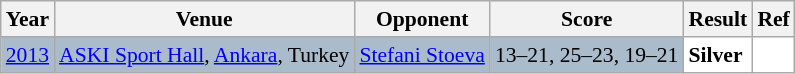<table class="sortable wikitable" style="font-size: 90%;">
<tr>
<th>Year</th>
<th>Venue</th>
<th>Opponent</th>
<th>Score</th>
<th>Result</th>
<th>Ref</th>
</tr>
<tr style="background:#AABBCC">
<td align="center"><a href='#'>2013</a></td>
<td align="left"><a href='#'>ASKI Sport Hall</a>, <a href='#'>Ankara</a>, Turkey</td>
<td align="left"> <a href='#'>Stefani Stoeva</a></td>
<td align="left">13–21, 25–23, 19–21</td>
<td style="text-align:left; background:white"> <strong>Silver</strong></td>
<td style="text-align:center; background:white"></td>
</tr>
</table>
